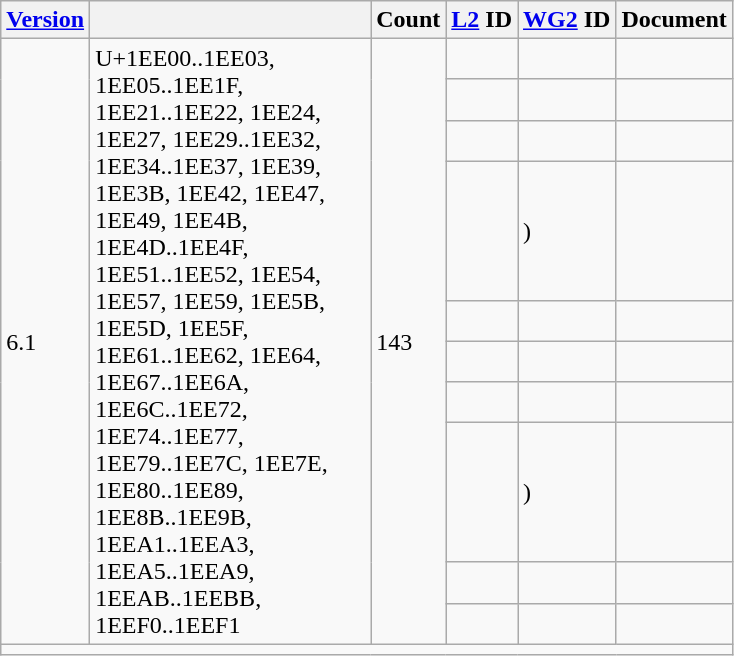<table class="wikitable sticky-header">
<tr>
<th><a href='#'>Version</a></th>
<th></th>
<th>Count</th>
<th><a href='#'>L2</a> ID</th>
<th><a href='#'>WG2</a> ID</th>
<th>Document</th>
</tr>
<tr>
<td rowspan="10">6.1</td>
<td rowspan="10" width="180">U+1EE00..1EE03, 1EE05..1EE1F, 1EE21..1EE22, 1EE24, 1EE27, 1EE29..1EE32, 1EE34..1EE37, 1EE39, 1EE3B, 1EE42, 1EE47, 1EE49, 1EE4B, 1EE4D..1EE4F, 1EE51..1EE52, 1EE54, 1EE57, 1EE59, 1EE5B, 1EE5D, 1EE5F, 1EE61..1EE62, 1EE64, 1EE67..1EE6A, 1EE6C..1EE72, 1EE74..1EE77, 1EE79..1EE7C, 1EE7E, 1EE80..1EE89, 1EE8B..1EE9B, 1EEA1..1EEA3, 1EEA5..1EEA9, 1EEAB..1EEBB, 1EEF0..1EEF1</td>
<td rowspan="10">143</td>
<td></td>
<td></td>
<td></td>
</tr>
<tr>
<td></td>
<td></td>
<td></td>
</tr>
<tr>
<td></td>
<td> </td>
<td></td>
</tr>
<tr>
<td></td>
<td> )</td>
<td></td>
</tr>
<tr>
<td></td>
<td></td>
<td></td>
</tr>
<tr>
<td></td>
<td></td>
<td></td>
</tr>
<tr>
<td></td>
<td></td>
<td></td>
</tr>
<tr>
<td></td>
<td> )</td>
<td></td>
</tr>
<tr>
<td></td>
<td></td>
<td></td>
</tr>
<tr>
<td></td>
<td></td>
<td></td>
</tr>
<tr class="sortbottom">
<td colspan="6"></td>
</tr>
</table>
